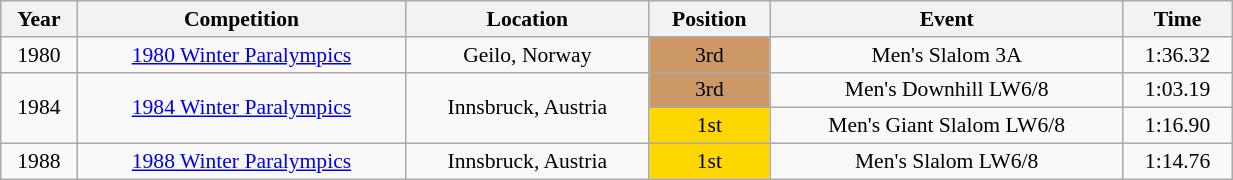<table class="wikitable" width=65% style="font-size:90%; text-align:center;">
<tr>
<th>Year</th>
<th>Competition</th>
<th>Location</th>
<th>Position</th>
<th>Event</th>
<th>Time</th>
</tr>
<tr>
<td>1980</td>
<td><a href='#'>1980 Winter Paralympics</a></td>
<td>Geilo, Norway</td>
<td bgcolor=cc9966>3rd</td>
<td>Men's Slalom 3A</td>
<td>1:36.32</td>
</tr>
<tr>
<td rowspan=2>1984</td>
<td rowspan=2><a href='#'>1984 Winter Paralympics</a></td>
<td rowspan=2>Innsbruck, Austria</td>
<td bgcolor=cc9966>3rd</td>
<td>Men's Downhill LW6/8</td>
<td>1:03.19</td>
</tr>
<tr>
<td bgcolor=gold>1st</td>
<td>Men's Giant Slalom LW6/8</td>
<td>1:16.90</td>
</tr>
<tr>
<td>1988</td>
<td><a href='#'>1988 Winter Paralympics</a></td>
<td>Innsbruck, Austria</td>
<td bgcolor=gold>1st</td>
<td>Men's Slalom LW6/8</td>
<td>1:14.76</td>
</tr>
</table>
